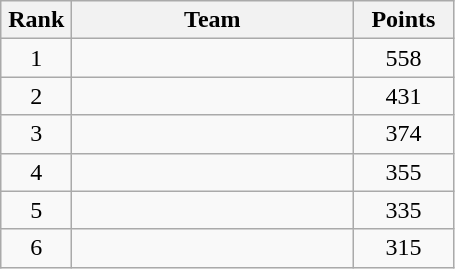<table class="wikitable" style="text-align:center;">
<tr>
<th width=40>Rank</th>
<th width=180>Team</th>
<th width=60>Points</th>
</tr>
<tr>
<td>1</td>
<td align=left></td>
<td>558</td>
</tr>
<tr>
<td>2</td>
<td align=left></td>
<td>431</td>
</tr>
<tr>
<td>3</td>
<td align=left></td>
<td>374</td>
</tr>
<tr>
<td>4</td>
<td align=left></td>
<td>355</td>
</tr>
<tr>
<td>5</td>
<td align=left></td>
<td>335</td>
</tr>
<tr>
<td>6</td>
<td align=left></td>
<td>315</td>
</tr>
</table>
